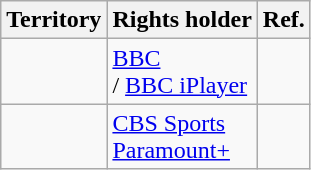<table class="wikitable">
<tr>
<th>Territory</th>
<th>Rights holder</th>
<th>Ref.</th>
</tr>
<tr>
<td></td>
<td><a href='#'>BBC</a><br> / <a href='#'>BBC iPlayer</a> </td>
<td></td>
</tr>
<tr>
<td></td>
<td><a href='#'>CBS Sports</a><br><a href='#'>Paramount+</a></td>
<td></td>
</tr>
</table>
